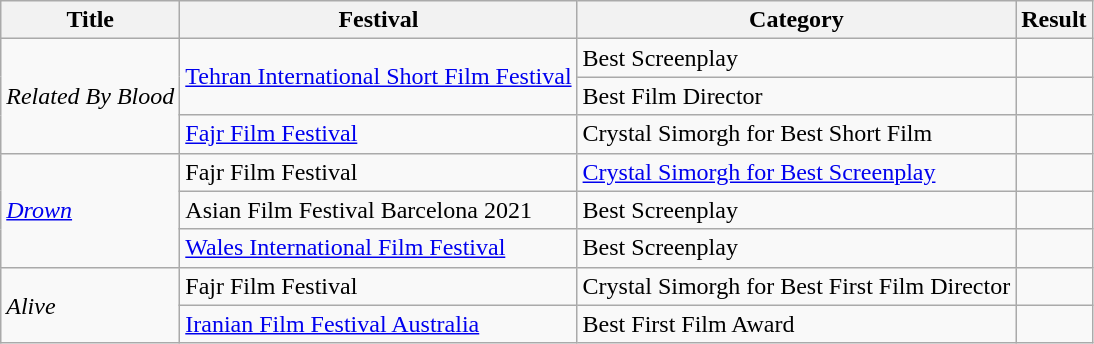<table class="wikitable sortable">
<tr>
<th>Title</th>
<th>Festival</th>
<th>Category</th>
<th>Result</th>
</tr>
<tr>
<td rowspan="3"><em>Related By Blood</em></td>
<td rowspan="2"><a href='#'>Tehran International Short Film Festival</a></td>
<td>Best Screenplay</td>
<td></td>
</tr>
<tr>
<td>Best Film Director</td>
<td></td>
</tr>
<tr>
<td><a href='#'>Fajr Film Festival</a></td>
<td>Crystal Simorgh for Best Short Film</td>
<td></td>
</tr>
<tr>
<td rowspan="3"><em><a href='#'>Drown</a></em></td>
<td>Fajr Film Festival</td>
<td><a href='#'>Crystal Simorgh for Best Screenplay</a></td>
<td></td>
</tr>
<tr>
<td>Asian Film Festival Barcelona 2021</td>
<td>Best Screenplay</td>
<td></td>
</tr>
<tr>
<td><a href='#'>Wales International Film Festival</a></td>
<td>Best Screenplay</td>
<td></td>
</tr>
<tr>
<td rowspan="2"><em>Alive</em></td>
<td>Fajr Film Festival</td>
<td>Crystal Simorgh for Best First Film Director </td>
<td></td>
</tr>
<tr>
<td><a href='#'>Iranian Film Festival Australia</a></td>
<td>Best First Film Award</td>
<td></td>
</tr>
</table>
